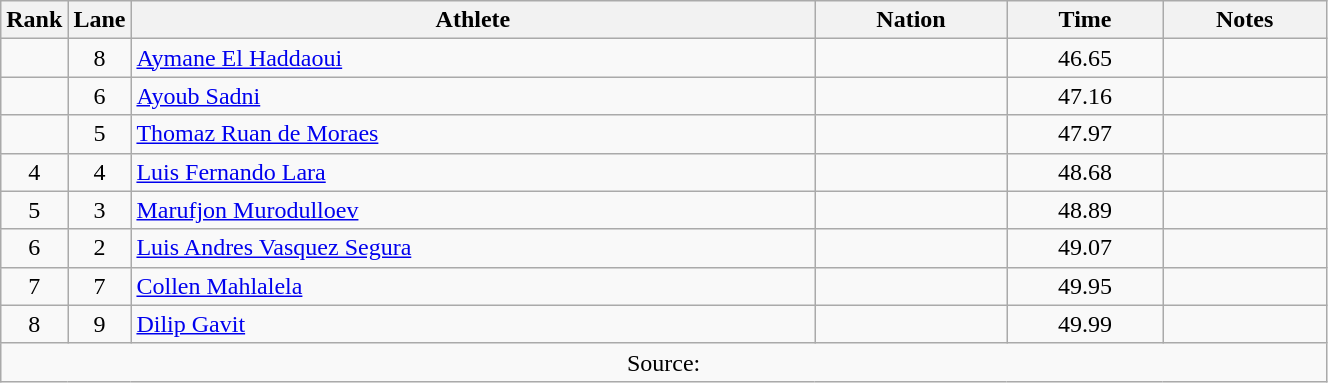<table class="wikitable sortable" style="text-align:center;width: 70%;">
<tr>
<th scope="col" style="width: 10px;">Rank</th>
<th scope="col" style="width: 10px;">Lane</th>
<th scope="col">Athlete</th>
<th scope="col">Nation</th>
<th scope="col">Time</th>
<th scope="col">Notes</th>
</tr>
<tr>
<td></td>
<td>8</td>
<td align=left><a href='#'>Aymane El Haddaoui</a></td>
<td align=left></td>
<td>46.65</td>
<td></td>
</tr>
<tr>
<td></td>
<td>6</td>
<td align=left><a href='#'>Ayoub Sadni</a></td>
<td align=left></td>
<td>47.16</td>
<td></td>
</tr>
<tr>
<td></td>
<td>5</td>
<td align=left><a href='#'>Thomaz Ruan de Moraes</a></td>
<td align=left></td>
<td>47.97</td>
<td></td>
</tr>
<tr>
<td>4</td>
<td>4</td>
<td align=left><a href='#'>Luis Fernando Lara</a></td>
<td align=left></td>
<td>48.68</td>
<td></td>
</tr>
<tr>
<td>5</td>
<td>3</td>
<td align=left><a href='#'>Marufjon Murodulloev</a></td>
<td align=left></td>
<td>48.89</td>
<td></td>
</tr>
<tr>
<td>6</td>
<td>2</td>
<td align=left><a href='#'>Luis Andres Vasquez Segura</a></td>
<td align=left></td>
<td>49.07</td>
<td></td>
</tr>
<tr>
<td>7</td>
<td>7</td>
<td align=left><a href='#'>Collen Mahlalela</a></td>
<td align=left></td>
<td>49.95</td>
<td></td>
</tr>
<tr>
<td>8</td>
<td>9</td>
<td align=left><a href='#'>Dilip Gavit</a></td>
<td align=left></td>
<td>49.99</td>
<td></td>
</tr>
<tr class="sortbottom">
<td colspan="6">Source:</td>
</tr>
</table>
